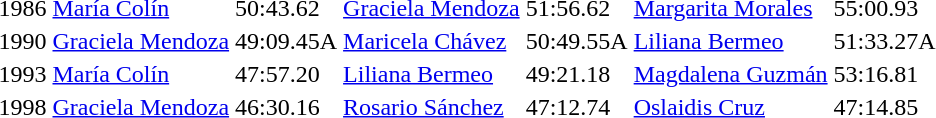<table>
<tr>
<td>1986</td>
<td><a href='#'>María Colín</a><br> </td>
<td>50:43.62</td>
<td><a href='#'>Graciela Mendoza</a><br> </td>
<td>51:56.62</td>
<td><a href='#'>Margarita Morales</a><br> </td>
<td>55:00.93</td>
</tr>
<tr>
<td>1990</td>
<td><a href='#'>Graciela Mendoza</a><br> </td>
<td>49:09.45A</td>
<td><a href='#'>Maricela Chávez</a><br> </td>
<td>50:49.55A</td>
<td><a href='#'>Liliana Bermeo</a><br> </td>
<td>51:33.27A</td>
</tr>
<tr>
<td>1993</td>
<td><a href='#'>María Colín</a><br> </td>
<td>47:57.20</td>
<td><a href='#'>Liliana Bermeo</a><br> </td>
<td>49:21.18</td>
<td><a href='#'>Magdalena Guzmán</a><br> </td>
<td>53:16.81</td>
</tr>
<tr>
<td>1998</td>
<td><a href='#'>Graciela Mendoza</a><br> </td>
<td>46:30.16</td>
<td><a href='#'>Rosario Sánchez</a><br> </td>
<td>47:12.74</td>
<td><a href='#'>Oslaidis Cruz</a><br> </td>
<td>47:14.85</td>
</tr>
</table>
